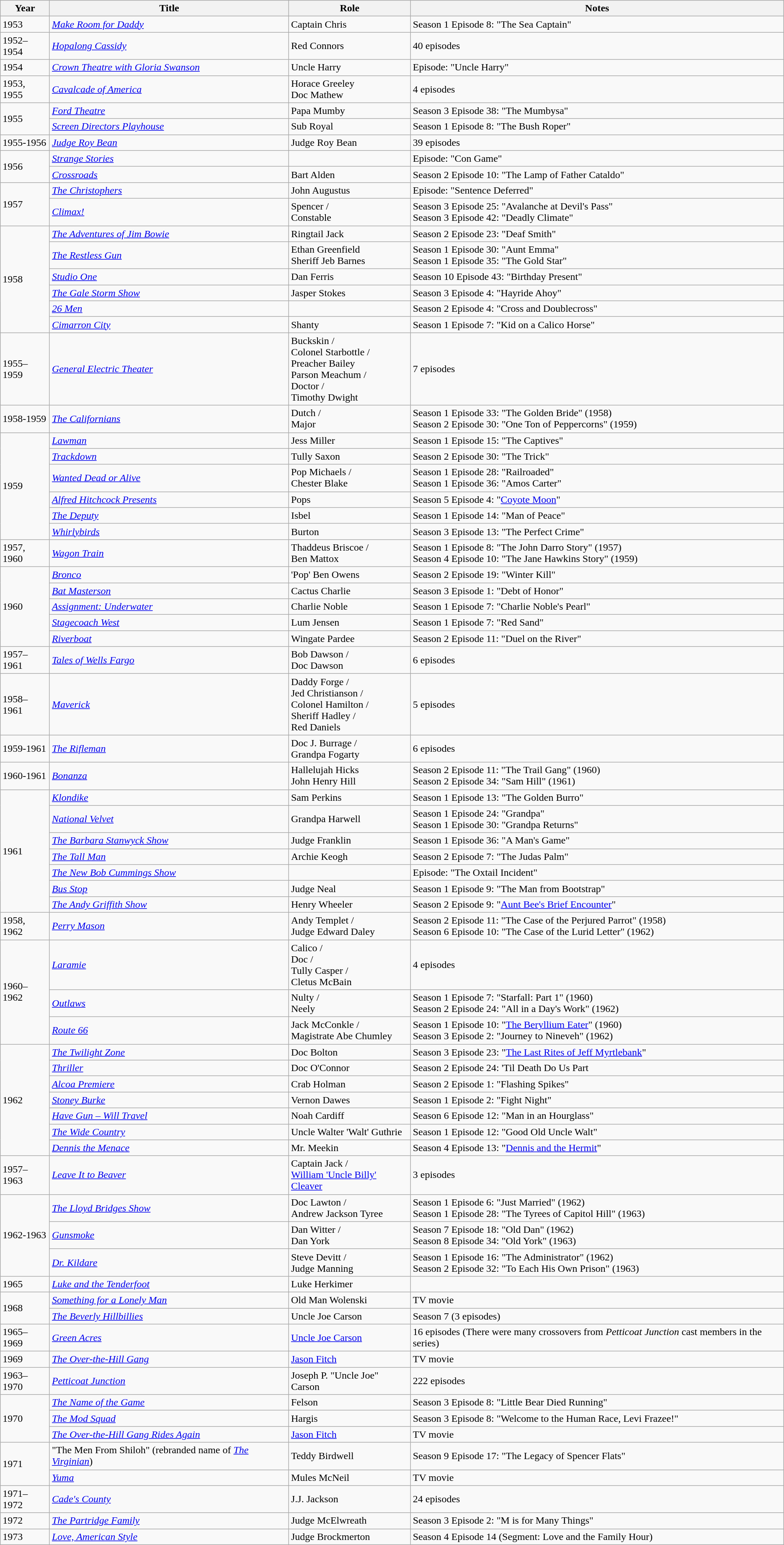<table class="wikitable">
<tr>
<th>Year</th>
<th>Title</th>
<th>Role</th>
<th>Notes</th>
</tr>
<tr>
<td>1953</td>
<td><em><a href='#'>Make Room for Daddy</a></em></td>
<td>Captain Chris</td>
<td>Season 1 Episode 8: "The Sea Captain"</td>
</tr>
<tr>
<td>1952–1954</td>
<td><em><a href='#'>Hopalong Cassidy</a></em></td>
<td>Red Connors</td>
<td>40 episodes</td>
</tr>
<tr>
<td>1954</td>
<td><em><a href='#'>Crown Theatre with Gloria Swanson</a></em></td>
<td>Uncle Harry</td>
<td>Episode: "Uncle Harry"</td>
</tr>
<tr>
<td>1953, 1955</td>
<td><em><a href='#'>Cavalcade of America</a></em></td>
<td>Horace Greeley <br>Doc Mathew</td>
<td>4 episodes</td>
</tr>
<tr>
<td rowspan="2">1955</td>
<td><em><a href='#'>Ford Theatre</a></em></td>
<td>Papa Mumby</td>
<td>Season 3 Episode 38: "The Mumbysa"</td>
</tr>
<tr>
<td><em><a href='#'>Screen Directors Playhouse</a></em></td>
<td>Sub Royal</td>
<td>Season 1 Episode 8: "The Bush Roper"</td>
</tr>
<tr>
<td>1955-1956</td>
<td><em><a href='#'>Judge Roy Bean</a></em></td>
<td>Judge Roy Bean</td>
<td>39 episodes</td>
</tr>
<tr>
<td rowspan="2">1956</td>
<td><em><a href='#'>Strange Stories</a></em></td>
<td></td>
<td>Episode: "Con Game"</td>
</tr>
<tr>
<td><em><a href='#'>Crossroads</a></em></td>
<td>Bart Alden</td>
<td>Season 2 Episode 10: "The Lamp of Father Cataldo"</td>
</tr>
<tr>
<td rowspan="2">1957</td>
<td><em><a href='#'>The Christophers</a> </em></td>
<td>John Augustus</td>
<td>Episode: "Sentence Deferred"</td>
</tr>
<tr>
<td><em><a href='#'>Climax!</a></em></td>
<td>Spencer /<br>Constable</td>
<td>Season 3 Episode 25: "Avalanche at Devil's Pass"<br>Season 3 Episode 42: "Deadly Climate"</td>
</tr>
<tr>
<td rowspan="6">1958</td>
<td><em><a href='#'>The Adventures of Jim Bowie</a></em></td>
<td>Ringtail Jack</td>
<td>Season 2 Episode 23: "Deaf Smith"</td>
</tr>
<tr>
<td><em><a href='#'>The Restless Gun</a></em></td>
<td>Ethan Greenfield <br>Sheriff Jeb Barnes</td>
<td>Season 1 Episode 30: "Aunt Emma"<br>Season 1 Episode 35: "The Gold Star"</td>
</tr>
<tr>
<td><em><a href='#'>Studio One</a></em></td>
<td>Dan Ferris</td>
<td>Season 10 Episode 43: "Birthday Present"</td>
</tr>
<tr>
<td><em><a href='#'>The Gale Storm Show</a></em></td>
<td>Jasper Stokes</td>
<td>Season 3 Episode 4: "Hayride Ahoy"</td>
</tr>
<tr>
<td><em><a href='#'>26 Men</a></em></td>
<td></td>
<td>Season 2 Episode 4: "Cross and Doublecross"</td>
</tr>
<tr>
<td><em><a href='#'>Cimarron City</a></em></td>
<td>Shanty</td>
<td>Season 1 Episode 7: "Kid on a Calico Horse"</td>
</tr>
<tr>
<td>1955–1959</td>
<td><em><a href='#'>General Electric Theater</a></em></td>
<td>Buckskin /<br>Colonel Starbottle /<br>Preacher Bailey <br>Parson Meachum /<br>Doctor /<br>Timothy Dwight</td>
<td>7 episodes</td>
</tr>
<tr>
<td>1958-1959</td>
<td><em><a href='#'>The Californians</a></em></td>
<td>Dutch /<br> Major</td>
<td>Season 1 Episode 33: "The Golden Bride" (1958)<br>Season 2 Episode 30: "One Ton of Peppercorns" (1959)</td>
</tr>
<tr>
<td rowspan="6">1959</td>
<td><em><a href='#'>Lawman</a></em></td>
<td>Jess Miller</td>
<td>Season 1 Episode 15: "The Captives"</td>
</tr>
<tr>
<td><em><a href='#'>Trackdown</a></em></td>
<td>Tully Saxon</td>
<td>Season 2 Episode 30: "The Trick"</td>
</tr>
<tr>
<td><em><a href='#'>Wanted Dead or Alive</a></em></td>
<td>Pop Michaels /<br>Chester Blake</td>
<td>Season 1 Episode 28: "Railroaded"<br>Season 1 Episode 36: "Amos Carter"</td>
</tr>
<tr>
<td><em><a href='#'>Alfred Hitchcock Presents</a></em></td>
<td>Pops</td>
<td>Season 5 Episode 4: "<a href='#'>Coyote Moon</a>"</td>
</tr>
<tr>
<td><em><a href='#'>The Deputy</a></em></td>
<td>Isbel</td>
<td>Season 1 Episode 14: "Man of Peace"</td>
</tr>
<tr>
<td><em><a href='#'>Whirlybirds</a></em></td>
<td>Burton</td>
<td>Season 3 Episode 13: "The Perfect Crime"</td>
</tr>
<tr>
<td>1957, 1960</td>
<td><em><a href='#'>Wagon Train</a></em></td>
<td>Thaddeus Briscoe /<br>Ben Mattox</td>
<td>Season 1 Episode 8: "The John Darro Story" (1957)<br>Season 4 Episode 10: "The Jane Hawkins Story" (1959)</td>
</tr>
<tr>
<td rowspan="5">1960</td>
<td><em><a href='#'>Bronco</a></em></td>
<td>'Pop' Ben Owens</td>
<td>Season 2 Episode 19: "Winter Kill"</td>
</tr>
<tr>
<td><em><a href='#'>Bat Masterson</a></em></td>
<td>Cactus Charlie</td>
<td>Season 3 Episode 1: "Debt of Honor"</td>
</tr>
<tr>
<td><em><a href='#'>Assignment: Underwater</a></em></td>
<td>Charlie Noble</td>
<td>Season 1 Episode 7: "Charlie Noble's Pearl"</td>
</tr>
<tr>
<td><em><a href='#'>Stagecoach West</a></em></td>
<td>Lum Jensen</td>
<td>Season 1 Episode 7: "Red Sand"</td>
</tr>
<tr>
<td><em><a href='#'>Riverboat</a></em></td>
<td>Wingate Pardee</td>
<td>Season 2 Episode 11: "Duel on the River"</td>
</tr>
<tr>
<td>1957–1961</td>
<td><em><a href='#'>Tales of Wells Fargo</a></em></td>
<td>Bob Dawson /<br>Doc Dawson</td>
<td>6 episodes</td>
</tr>
<tr>
<td>1958–1961</td>
<td><em><a href='#'>Maverick</a></em></td>
<td>Daddy Forge /<br>Jed Christianson /<br>Colonel Hamilton /<br>Sheriff Hadley /<br>Red Daniels</td>
<td>5 episodes</td>
</tr>
<tr>
<td>1959-1961</td>
<td><em><a href='#'>The Rifleman</a></em></td>
<td>Doc J. Burrage /<br>Grandpa Fogarty</td>
<td>6 episodes</td>
</tr>
<tr>
<td>1960-1961</td>
<td><em><a href='#'>Bonanza</a></em></td>
<td>Hallelujah Hicks <br>John Henry Hill</td>
<td>Season 2 Episode 11: "The Trail Gang" (1960)<br>Season 2 Episode 34: "Sam Hill" (1961)</td>
</tr>
<tr>
<td rowspan="7">1961</td>
<td><em><a href='#'>Klondike</a></em></td>
<td>Sam Perkins</td>
<td>Season 1 Episode 13: "The Golden Burro"</td>
</tr>
<tr>
<td><em><a href='#'>National Velvet</a></em></td>
<td>Grandpa Harwell</td>
<td>Season 1 Episode 24: "Grandpa"<br>Season 1 Episode 30: "Grandpa Returns"</td>
</tr>
<tr>
<td><em><a href='#'>The Barbara Stanwyck Show</a></em></td>
<td>Judge Franklin</td>
<td>Season 1 Episode 36: "A Man's Game"</td>
</tr>
<tr>
<td><em><a href='#'>The Tall Man</a></em></td>
<td>Archie Keogh</td>
<td>Season 2 Episode 7: "The Judas Palm"</td>
</tr>
<tr>
<td><em><a href='#'>The New Bob Cummings Show</a></em></td>
<td></td>
<td>Episode: "The Oxtail Incident"</td>
</tr>
<tr>
<td><em><a href='#'>Bus Stop</a></em></td>
<td>Judge Neal</td>
<td>Season 1 Episode 9: "The Man from Bootstrap"</td>
</tr>
<tr>
<td><em><a href='#'>The Andy Griffith Show</a></em></td>
<td>Henry Wheeler</td>
<td>Season 2 Episode 9: "<a href='#'>Aunt Bee's Brief Encounter</a>"</td>
</tr>
<tr>
<td>1958, 1962</td>
<td><em><a href='#'>Perry Mason</a></em></td>
<td>Andy Templet /<br>Judge Edward Daley</td>
<td>Season 2 Episode 11: "The Case of the Perjured Parrot" (1958)<br>Season 6 Episode 10: "The Case of the Lurid Letter" (1962)</td>
</tr>
<tr>
<td rowspan="3">1960–1962</td>
<td><em><a href='#'>Laramie</a></em></td>
<td>Calico /<br>Doc /<br>Tully Casper /<br>Cletus McBain</td>
<td>4 episodes</td>
</tr>
<tr>
<td><em><a href='#'>Outlaws</a></em></td>
<td>Nulty /<br>Neely</td>
<td>Season 1 Episode 7: "Starfall: Part 1" (1960)<br>Season 2 Episode 24: "All in a Day's Work" (1962)</td>
</tr>
<tr>
<td><em><a href='#'>Route 66</a></em></td>
<td>Jack McConkle /<br>Magistrate Abe Chumley</td>
<td>Season 1 Episode 10: "<a href='#'>The Beryllium Eater</a>" (1960)<br>Season 3 Episode 2: "Journey to Nineveh" (1962)</td>
</tr>
<tr>
<td rowspan="7">1962</td>
<td><em><a href='#'>The Twilight Zone</a></em></td>
<td>Doc Bolton</td>
<td>Season 3 Episode 23: "<a href='#'>The Last Rites of Jeff Myrtlebank</a>"</td>
</tr>
<tr>
<td><em><a href='#'>Thriller</a></em></td>
<td>Doc O'Connor</td>
<td>Season 2 Episode 24: 'Til Death Do Us Part</td>
</tr>
<tr>
<td><em><a href='#'>Alcoa Premiere</a></em></td>
<td>Crab Holman</td>
<td>Season 2 Episode 1: "Flashing Spikes"</td>
</tr>
<tr>
<td><em><a href='#'>Stoney Burke</a></em></td>
<td>Vernon Dawes</td>
<td>Season 1 Episode 2: "Fight Night"</td>
</tr>
<tr>
<td><em><a href='#'>Have Gun – Will Travel</a></em></td>
<td>Noah Cardiff</td>
<td>Season 6 Episode 12: "Man in an Hourglass"</td>
</tr>
<tr>
<td><em><a href='#'>The Wide Country</a></em></td>
<td>Uncle Walter 'Walt' Guthrie</td>
<td>Season 1 Episode 12: "Good Old Uncle Walt"</td>
</tr>
<tr>
<td><em><a href='#'>Dennis the Menace</a></em></td>
<td>Mr. Meekin</td>
<td>Season 4 Episode 13: "<a href='#'>Dennis and the Hermit</a>"</td>
</tr>
<tr>
<td>1957–1963</td>
<td><em><a href='#'>Leave It to Beaver</a></em></td>
<td>Captain Jack /<br><a href='#'>William 'Uncle Billy' Cleaver</a></td>
<td>3 episodes</td>
</tr>
<tr>
<td rowspan="3">1962-1963</td>
<td><em><a href='#'>The Lloyd Bridges Show</a></em></td>
<td>Doc Lawton /<br>Andrew Jackson Tyree</td>
<td>Season 1 Episode 6: "Just Married" (1962)<br>Season 1 Episode 28: "The Tyrees of Capitol Hill" (1963)</td>
</tr>
<tr>
<td><em><a href='#'>Gunsmoke</a></em></td>
<td>Dan Witter /<br>Dan York</td>
<td>Season 7 Episode 18: "Old Dan" (1962)<br>Season 8 Episode 34: "Old York" (1963)</td>
</tr>
<tr>
<td><em><a href='#'>Dr. Kildare</a></em></td>
<td>Steve Devitt /<br>Judge Manning</td>
<td>Season 1 Episode 16: "The Administrator" (1962)<br>Season 2 Episode 32: "To Each His Own Prison" (1963)</td>
</tr>
<tr>
<td>1965</td>
<td><em><a href='#'>Luke and the Tenderfoot</a></em></td>
<td>Luke Herkimer</td>
<td></td>
</tr>
<tr>
<td rowspan="2">1968</td>
<td><em><a href='#'>Something for a Lonely Man</a></em></td>
<td>Old Man Wolenski</td>
<td>TV movie</td>
</tr>
<tr>
<td><em><a href='#'>The Beverly Hillbillies</a></em></td>
<td>Uncle Joe Carson</td>
<td>Season 7 (3 episodes)</td>
</tr>
<tr>
<td>1965–1969</td>
<td><em><a href='#'>Green Acres</a></em></td>
<td><a href='#'>Uncle Joe Carson</a></td>
<td>16 episodes (There were many crossovers from <em>Petticoat Junction</em> cast members in the series)</td>
</tr>
<tr>
<td>1969</td>
<td><em><a href='#'>The Over-the-Hill Gang</a></em></td>
<td><a href='#'>Jason Fitch</a></td>
<td>TV movie</td>
</tr>
<tr>
<td>1963–1970</td>
<td><em><a href='#'>Petticoat Junction</a></em></td>
<td>Joseph P. "Uncle Joe" Carson</td>
<td>222 episodes</td>
</tr>
<tr>
<td rowspan="3">1970</td>
<td><em><a href='#'>The Name of the Game</a></em></td>
<td>Felson</td>
<td>Season 3 Episode 8: "Little Bear Died Running"</td>
</tr>
<tr>
<td><em><a href='#'>The Mod Squad</a></em></td>
<td>Hargis</td>
<td>Season 3 Episode 8: "Welcome to the Human Race, Levi Frazee!"</td>
</tr>
<tr>
<td><em><a href='#'>The Over-the-Hill Gang Rides Again</a></em></td>
<td><a href='#'>Jason Fitch</a></td>
<td>TV movie</td>
</tr>
<tr>
<td rowspan="2">1971</td>
<td>"The Men From Shiloh" (rebranded name of <em><a href='#'>The Virginian</a></em>)</td>
<td>Teddy Birdwell</td>
<td>Season 9 Episode 17: "The Legacy of Spencer Flats"</td>
</tr>
<tr>
<td><em><a href='#'>Yuma</a></em></td>
<td>Mules McNeil</td>
<td>TV movie</td>
</tr>
<tr>
<td>1971–1972</td>
<td><em><a href='#'>Cade's County</a></em></td>
<td>J.J. Jackson</td>
<td>24 episodes</td>
</tr>
<tr>
<td>1972</td>
<td><em><a href='#'>The Partridge Family</a></em></td>
<td>Judge McElwreath</td>
<td>Season 3 Episode 2: "M is for Many Things"</td>
</tr>
<tr>
<td>1973</td>
<td><em><a href='#'>Love, American Style</a></em></td>
<td>Judge Brockmerton</td>
<td>Season 4 Episode 14 (Segment: Love and the Family Hour)</td>
</tr>
</table>
